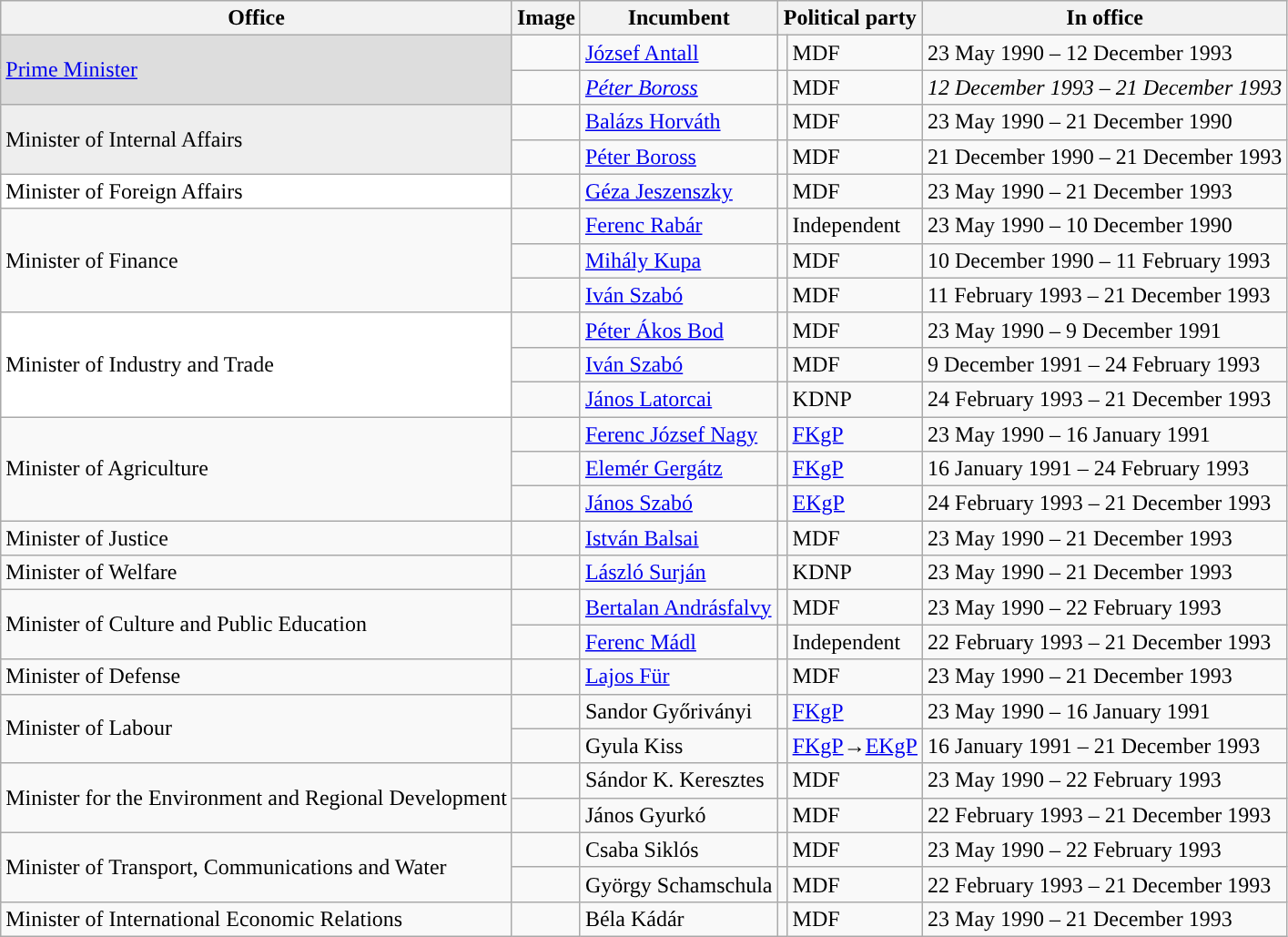<table class="wikitable">
<tr>
<th>Office</th>
<th>Image</th>
<th>Incumbent</th>
<th colspan="2">Political party</th>
<th>In office</th>
</tr>
<tr>
<td rowspan=2 style="background:#ddd;"><a href='#'>Prime Minister</a></td>
<td></td>
<td><a href='#'>József Antall</a></td>
<td style="background-color: "></td>
<td>MDF</td>
<td>23 May 1990 – 12 December 1993</td>
</tr>
<tr>
<td></td>
<td><em><a href='#'>Péter Boross</a></em></td>
<td style="background-color: "></td>
<td>MDF</td>
<td><em>12 December 1993 – 21 December 1993</em></td>
</tr>
<tr>
<td rowspan=2 style="background:#eee;">Minister of Internal Affairs</td>
<td></td>
<td><a href='#'>Balázs Horváth</a></td>
<td style="background-color: "></td>
<td>MDF</td>
<td>23 May 1990 – 21 December 1990</td>
</tr>
<tr>
<td></td>
<td><a href='#'>Péter Boross</a></td>
<td style="background-color: "></td>
<td>MDF</td>
<td>21 December 1990 – 21 December 1993</td>
</tr>
<tr>
<td style="background:#fff;">Minister of Foreign Affairs</td>
<td></td>
<td><a href='#'>Géza Jeszenszky</a></td>
<td style="background-color: "></td>
<td>MDF</td>
<td>23 May 1990 – 21 December 1993</td>
</tr>
<tr>
<td rowspan=3>Minister of Finance</td>
<td></td>
<td><a href='#'>Ferenc Rabár</a></td>
<td style="background-color: "></td>
<td>Independent</td>
<td>23 May 1990 – 10 December 1990</td>
</tr>
<tr>
<td></td>
<td><a href='#'>Mihály Kupa</a></td>
<td style="background-color: "></td>
<td>MDF</td>
<td>10 December 1990 – 11 February 1993</td>
</tr>
<tr>
<td></td>
<td><a href='#'>Iván Szabó</a></td>
<td style="background-color: "></td>
<td>MDF</td>
<td>11 February 1993 – 21 December 1993</td>
</tr>
<tr>
<td rowspan=3 style="background:#fff;">Minister of Industry and Trade</td>
<td></td>
<td><a href='#'>Péter Ákos Bod</a></td>
<td style="background-color: "></td>
<td>MDF</td>
<td>23 May 1990 – 9 December 1991</td>
</tr>
<tr>
<td></td>
<td><a href='#'>Iván Szabó</a></td>
<td style="background-color: "></td>
<td>MDF</td>
<td>9 December 1991 – 24 February 1993</td>
</tr>
<tr>
<td></td>
<td><a href='#'>János Latorcai</a></td>
<td style="background-color: "></td>
<td>KDNP</td>
<td>24 February 1993 – 21 December 1993</td>
</tr>
<tr>
<td rowspan=3>Minister of Agriculture</td>
<td></td>
<td><a href='#'>Ferenc József Nagy</a></td>
<td style="background-color: "></td>
<td><a href='#'>FKgP</a></td>
<td>23 May 1990 – 16 January 1991</td>
</tr>
<tr>
<td></td>
<td><a href='#'>Elemér Gergátz</a></td>
<td style="background-color: "></td>
<td><a href='#'>FKgP</a></td>
<td>16 January 1991 – 24 February 1993</td>
</tr>
<tr>
<td></td>
<td><a href='#'>János Szabó</a></td>
<td style="background-color: "></td>
<td><a href='#'>EKgP</a></td>
<td>24 February 1993 – 21 December 1993</td>
</tr>
<tr>
<td>Minister of Justice</td>
<td></td>
<td><a href='#'>István Balsai</a></td>
<td style="background-color: "></td>
<td>MDF</td>
<td>23 May 1990 – 21 December 1993</td>
</tr>
<tr>
<td>Minister of Welfare</td>
<td></td>
<td><a href='#'>László Surján</a></td>
<td style="background-color: "></td>
<td>KDNP</td>
<td>23 May 1990 – 21 December 1993</td>
</tr>
<tr>
<td rowspan=2>Minister of Culture and Public Education</td>
<td></td>
<td><a href='#'>Bertalan Andrásfalvy</a></td>
<td style="background-color: "></td>
<td>MDF</td>
<td>23 May 1990 – 22 February 1993</td>
</tr>
<tr>
<td></td>
<td><a href='#'>Ferenc Mádl</a></td>
<td style="background-color: "></td>
<td>Independent</td>
<td>22 February 1993 – 21 December 1993</td>
</tr>
<tr>
<td>Minister of Defense</td>
<td></td>
<td><a href='#'>Lajos Für</a></td>
<td style="background-color: "></td>
<td>MDF</td>
<td>23 May 1990 – 21 December 1993</td>
</tr>
<tr>
<td rowspan=2>Minister of Labour</td>
<td></td>
<td>Sandor Győriványi</td>
<td style="background-color: "></td>
<td><a href='#'>FKgP</a></td>
<td>23 May 1990 – 16 January 1991</td>
</tr>
<tr>
<td></td>
<td>Gyula Kiss</td>
<td style="background-color: "></td>
<td><a href='#'>FKgP</a>→<a href='#'>EKgP</a></td>
<td>16 January 1991 – 21 December 1993</td>
</tr>
<tr>
<td rowspan=2>Minister for the Environment and Regional Development</td>
<td></td>
<td>Sándor K. Keresztes</td>
<td style="background-color: "></td>
<td>MDF</td>
<td>23 May 1990 – 22 February 1993</td>
</tr>
<tr>
<td></td>
<td>János Gyurkó</td>
<td style="background-color: "></td>
<td>MDF</td>
<td>22 February 1993 – 21 December 1993</td>
</tr>
<tr>
<td rowspan=2>Minister of Transport, Communications and Water</td>
<td></td>
<td>Csaba Siklós</td>
<td style="background-color: "></td>
<td>MDF</td>
<td>23 May 1990 – 22 February 1993</td>
</tr>
<tr>
<td></td>
<td>György Schamschula</td>
<td style="background-color: "></td>
<td>MDF</td>
<td>22 February 1993 – 21 December 1993</td>
</tr>
<tr>
<td>Minister of International Economic Relations</td>
<td></td>
<td>Béla Kádár</td>
<td style="background-color: "></td>
<td>MDF</td>
<td>23 May 1990 – 21 December 1993</td>
</tr>
</table>
